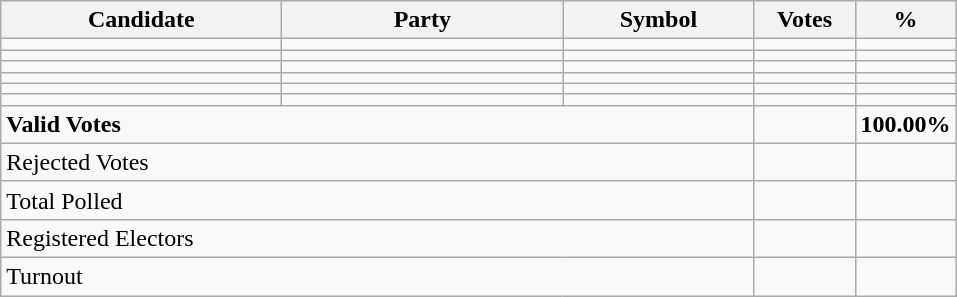<table class="wikitable" border="1" style="text-align:right;">
<tr>
<th align=left width="180">Candidate</th>
<th align=left width="180">Party</th>
<th align=left width="120">Symbol</th>
<th align=left width="60">Votes</th>
<th align=left width="60">%</th>
</tr>
<tr>
<td align=left></td>
<td align=left></td>
<td></td>
<td></td>
<td></td>
</tr>
<tr>
<td align=left></td>
<td align=left></td>
<td></td>
<td></td>
<td></td>
</tr>
<tr>
<td align=left></td>
<td align=left></td>
<td></td>
<td></td>
<td></td>
</tr>
<tr>
<td align=left></td>
<td align=left></td>
<td></td>
<td></td>
<td></td>
</tr>
<tr>
<td align=left></td>
<td align=left></td>
<td></td>
<td></td>
<td></td>
</tr>
<tr>
<td align=left></td>
<td align=left></td>
<td></td>
<td></td>
<td></td>
</tr>
<tr>
<td align=left colspan=3><strong>Valid Votes</strong></td>
<td><strong> </strong></td>
<td><strong>100.00%</strong></td>
</tr>
<tr>
<td align=left colspan=3>Rejected Votes</td>
<td></td>
<td></td>
</tr>
<tr>
<td align=left colspan=3>Total Polled</td>
<td></td>
<td></td>
</tr>
<tr>
<td align=left colspan=3>Registered Electors</td>
<td></td>
<td></td>
</tr>
<tr>
<td align=left colspan=3>Turnout</td>
<td></td>
</tr>
</table>
